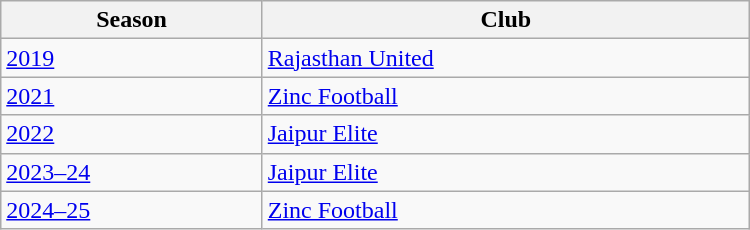<table class="wikitable sortable" width="500px">
<tr>
<th>Season</th>
<th>Club</th>
</tr>
<tr>
<td><a href='#'>2019</a></td>
<td><a href='#'>Rajasthan United</a></td>
</tr>
<tr>
<td><a href='#'>2021</a></td>
<td><a href='#'>Zinc Football</a></td>
</tr>
<tr>
<td><a href='#'>2022</a></td>
<td><a href='#'>Jaipur Elite</a></td>
</tr>
<tr>
<td><a href='#'>2023–24</a></td>
<td><a href='#'>Jaipur Elite</a></td>
</tr>
<tr>
<td><a href='#'>2024–25</a></td>
<td><a href='#'>Zinc Football</a></td>
</tr>
</table>
